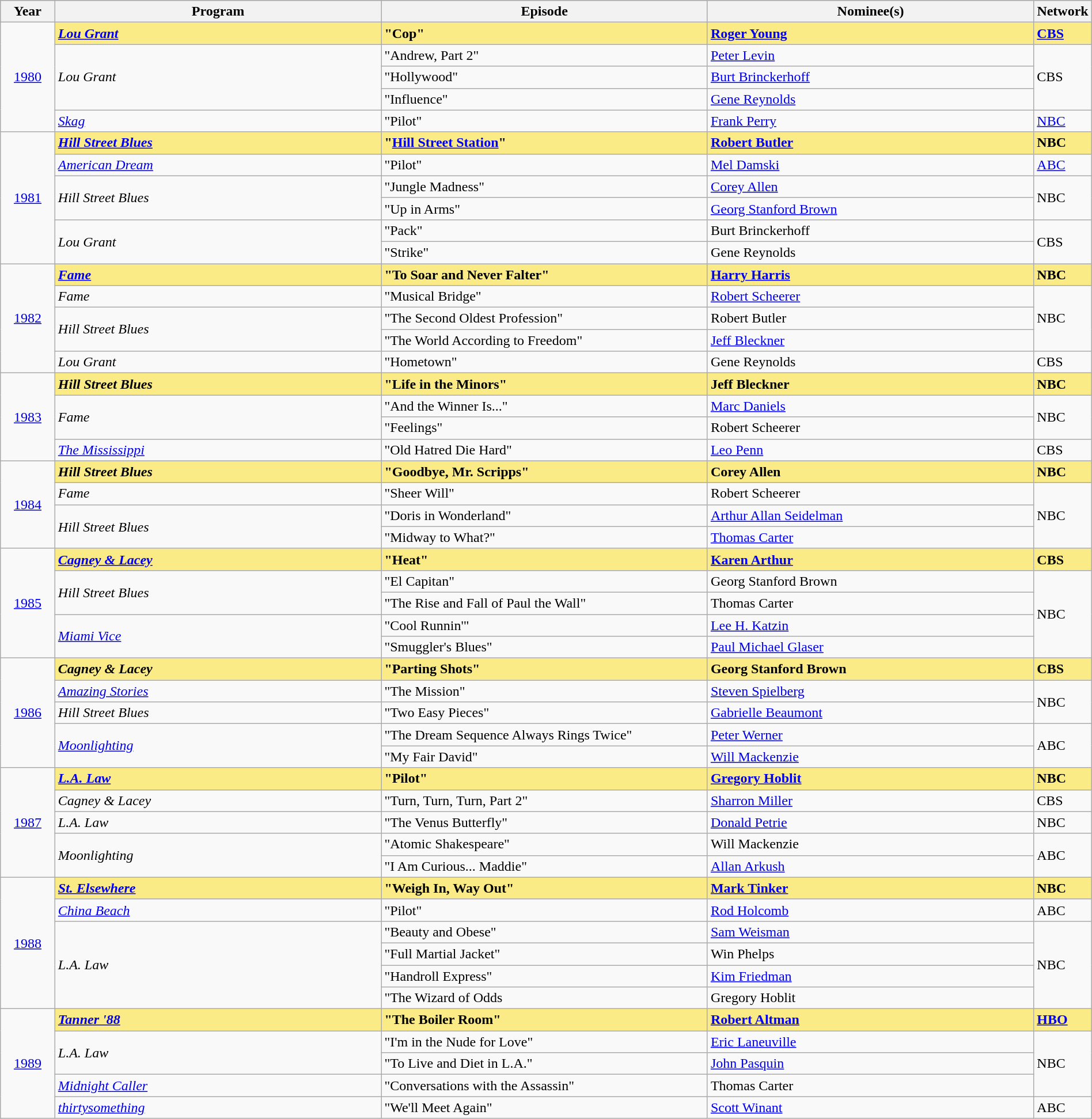<table class="wikitable" style="width:100%">
<tr bgcolor="#bebebe">
<th width="5%">Year</th>
<th width="30%">Program</th>
<th width="30%">Episode</th>
<th width="30%">Nominee(s)</th>
<th width="5%">Network</th>
</tr>
<tr>
<td rowspan=5 align=center><a href='#'>1980</a></td>
<td style="background:#FAEB86;"><strong><em><a href='#'>Lou Grant</a></em></strong></td>
<td style="background:#FAEB86;"><strong>"Cop"</strong></td>
<td style="background:#FAEB86;"><strong><a href='#'>Roger Young</a></strong></td>
<td style="background:#FAEB86;"><strong><a href='#'>CBS</a></strong></td>
</tr>
<tr>
<td rowspan=3><em>Lou Grant</em></td>
<td>"Andrew, Part 2"</td>
<td><a href='#'>Peter Levin</a></td>
<td rowspan=3>CBS</td>
</tr>
<tr>
<td>"Hollywood"</td>
<td><a href='#'>Burt Brinckerhoff</a></td>
</tr>
<tr>
<td>"Influence"</td>
<td><a href='#'>Gene Reynolds</a></td>
</tr>
<tr>
<td><em><a href='#'>Skag</a></em></td>
<td>"Pilot"</td>
<td><a href='#'>Frank Perry</a></td>
<td><a href='#'>NBC</a></td>
</tr>
<tr>
<td rowspan=6 align=center><a href='#'>1981</a></td>
<td style="background:#FAEB86;"><strong><em><a href='#'>Hill Street Blues</a></em></strong></td>
<td style="background:#FAEB86;"><strong>"<a href='#'>Hill Street Station</a>"</strong></td>
<td style="background:#FAEB86;"><strong><a href='#'>Robert Butler</a></strong></td>
<td style="background:#FAEB86;"><strong>NBC</strong></td>
</tr>
<tr>
<td><em><a href='#'>American Dream</a></em></td>
<td>"Pilot"</td>
<td><a href='#'>Mel Damski</a></td>
<td><a href='#'>ABC</a></td>
</tr>
<tr>
<td rowspan=2><em>Hill Street Blues</em></td>
<td>"Jungle Madness"</td>
<td><a href='#'>Corey Allen</a></td>
<td rowspan=2>NBC</td>
</tr>
<tr>
<td>"Up in Arms"</td>
<td><a href='#'>Georg Stanford Brown</a></td>
</tr>
<tr>
<td rowspan=2><em>Lou Grant</em></td>
<td>"Pack"</td>
<td>Burt Brinckerhoff</td>
<td rowspan=2>CBS</td>
</tr>
<tr>
<td>"Strike"</td>
<td>Gene Reynolds</td>
</tr>
<tr>
<td rowspan=5 align=center><a href='#'>1982</a></td>
<td style="background:#FAEB86;"><strong><em><a href='#'>Fame</a></em></strong></td>
<td style="background:#FAEB86;"><strong>"To Soar and Never Falter"</strong></td>
<td style="background:#FAEB86;"><strong><a href='#'>Harry Harris</a></strong></td>
<td style="background:#FAEB86;"><strong>NBC</strong></td>
</tr>
<tr>
<td><em>Fame</em></td>
<td>"Musical Bridge"</td>
<td><a href='#'>Robert Scheerer</a></td>
<td rowspan=3>NBC</td>
</tr>
<tr>
<td rowspan=2><em>Hill Street Blues</em></td>
<td>"The Second Oldest Profession"</td>
<td>Robert Butler</td>
</tr>
<tr>
<td>"The World According to Freedom"</td>
<td><a href='#'>Jeff Bleckner</a></td>
</tr>
<tr>
<td><em>Lou Grant</em></td>
<td>"Hometown"</td>
<td>Gene Reynolds</td>
<td>CBS</td>
</tr>
<tr>
<td rowspan=4 align=center><a href='#'>1983</a></td>
<td style="background:#FAEB86;"><strong><em>Hill Street Blues</em></strong></td>
<td style="background:#FAEB86;"><strong>"Life in the Minors"</strong></td>
<td style="background:#FAEB86;"><strong>Jeff Bleckner</strong></td>
<td style="background:#FAEB86;"><strong>NBC</strong></td>
</tr>
<tr>
<td rowspan=2><em>Fame</em></td>
<td>"And the Winner Is..."</td>
<td><a href='#'>Marc Daniels</a></td>
<td rowspan=2>NBC</td>
</tr>
<tr>
<td>"Feelings"</td>
<td>Robert Scheerer</td>
</tr>
<tr>
<td><em><a href='#'>The Mississippi</a></em></td>
<td>"Old Hatred Die Hard"</td>
<td><a href='#'>Leo Penn</a></td>
<td>CBS</td>
</tr>
<tr>
<td rowspan=4 align=center><a href='#'>1984</a></td>
<td style="background:#FAEB86;"><strong><em>Hill Street Blues</em></strong></td>
<td style="background:#FAEB86;"><strong>"Goodbye, Mr. Scripps"</strong></td>
<td style="background:#FAEB86;"><strong>Corey Allen</strong></td>
<td style="background:#FAEB86;"><strong>NBC</strong></td>
</tr>
<tr>
<td><em>Fame</em></td>
<td>"Sheer Will"</td>
<td>Robert Scheerer</td>
<td rowspan=3>NBC</td>
</tr>
<tr>
<td rowspan=2><em>Hill Street Blues</em></td>
<td>"Doris in Wonderland"</td>
<td><a href='#'>Arthur Allan Seidelman</a></td>
</tr>
<tr>
<td>"Midway to What?"</td>
<td><a href='#'>Thomas Carter</a></td>
</tr>
<tr>
<td rowspan=5 align=center><a href='#'>1985</a></td>
<td style="background:#FAEB86;"><strong><em><a href='#'>Cagney & Lacey</a></em></strong></td>
<td style="background:#FAEB86;"><strong>"Heat"</strong></td>
<td style="background:#FAEB86;"><strong><a href='#'>Karen Arthur</a></strong></td>
<td style="background:#FAEB86;"><strong>CBS</strong></td>
</tr>
<tr>
<td rowspan=2><em>Hill Street Blues</em></td>
<td>"El Capitan"</td>
<td>Georg Stanford Brown</td>
<td rowspan=4>NBC</td>
</tr>
<tr>
<td>"The Rise and Fall of Paul the Wall"</td>
<td>Thomas Carter</td>
</tr>
<tr>
<td rowspan=2><em><a href='#'>Miami Vice</a></em></td>
<td>"Cool Runnin'"</td>
<td><a href='#'>Lee H. Katzin</a></td>
</tr>
<tr>
<td>"Smuggler's Blues"</td>
<td><a href='#'>Paul Michael Glaser</a></td>
</tr>
<tr>
<td rowspan=5 align=center><a href='#'>1986</a></td>
<td style="background:#FAEB86;"><strong><em>Cagney & Lacey</em></strong></td>
<td style="background:#FAEB86;"><strong>"Parting Shots"</strong></td>
<td style="background:#FAEB86;"><strong>Georg Stanford Brown</strong></td>
<td style="background:#FAEB86;"><strong>CBS</strong></td>
</tr>
<tr>
<td><em><a href='#'>Amazing Stories</a></em></td>
<td>"The Mission"</td>
<td><a href='#'>Steven Spielberg</a></td>
<td rowspan=2>NBC</td>
</tr>
<tr>
<td><em>Hill Street Blues</em></td>
<td>"Two Easy Pieces"</td>
<td><a href='#'>Gabrielle Beaumont</a></td>
</tr>
<tr>
<td rowspan=2><em><a href='#'>Moonlighting</a></em></td>
<td>"The Dream Sequence Always Rings Twice"</td>
<td><a href='#'>Peter Werner</a></td>
<td rowspan=2>ABC</td>
</tr>
<tr>
<td>"My Fair David"</td>
<td><a href='#'>Will Mackenzie</a></td>
</tr>
<tr>
<td rowspan=5 align=center><a href='#'>1987</a></td>
<td style="background:#FAEB86;"><strong><em><a href='#'>L.A. Law</a></em></strong></td>
<td style="background:#FAEB86;"><strong>"Pilot"</strong></td>
<td style="background:#FAEB86;"><strong><a href='#'>Gregory Hoblit</a></strong></td>
<td style="background:#FAEB86;"><strong>NBC</strong></td>
</tr>
<tr>
<td><em>Cagney & Lacey</em></td>
<td>"Turn, Turn, Turn, Part 2"</td>
<td><a href='#'>Sharron Miller</a></td>
<td>CBS</td>
</tr>
<tr>
<td><em>L.A. Law</em></td>
<td>"The Venus Butterfly"</td>
<td><a href='#'>Donald Petrie</a></td>
<td>NBC</td>
</tr>
<tr>
<td rowspan=2><em>Moonlighting</em></td>
<td>"Atomic Shakespeare"</td>
<td>Will Mackenzie</td>
<td rowspan=2>ABC</td>
</tr>
<tr>
<td>"I Am Curious... Maddie"</td>
<td><a href='#'>Allan Arkush</a></td>
</tr>
<tr>
<td rowspan=6 align=center><a href='#'>1988</a></td>
<td style="background:#FAEB86;"><strong><em><a href='#'>St. Elsewhere</a></em></strong></td>
<td style="background:#FAEB86;"><strong>"Weigh In, Way Out"</strong></td>
<td style="background:#FAEB86;"><strong><a href='#'>Mark Tinker</a></strong></td>
<td style="background:#FAEB86;"><strong>NBC</strong></td>
</tr>
<tr>
<td><em><a href='#'>China Beach</a></em></td>
<td>"Pilot"</td>
<td><a href='#'>Rod Holcomb</a></td>
<td>ABC</td>
</tr>
<tr>
<td rowspan=4><em>L.A. Law</em></td>
<td>"Beauty and Obese"</td>
<td><a href='#'>Sam Weisman</a></td>
<td rowspan=4>NBC</td>
</tr>
<tr>
<td>"Full Martial Jacket"</td>
<td>Win Phelps</td>
</tr>
<tr>
<td>"Handroll Express"</td>
<td><a href='#'>Kim Friedman</a></td>
</tr>
<tr>
<td>"The Wizard of Odds</td>
<td>Gregory Hoblit</td>
</tr>
<tr>
<td rowspan=5 align=center><a href='#'>1989</a></td>
<td style="background:#FAEB86;"><strong><em><a href='#'>Tanner '88</a></em></strong></td>
<td style="background:#FAEB86;"><strong>"The Boiler Room"</strong></td>
<td style="background:#FAEB86;"><strong><a href='#'>Robert Altman</a></strong></td>
<td style="background:#FAEB86;"><strong><a href='#'>HBO</a></strong></td>
</tr>
<tr>
<td rowspan=2><em>L.A. Law</em></td>
<td>"I'm in the Nude for Love"</td>
<td><a href='#'>Eric Laneuville</a></td>
<td rowspan=3>NBC</td>
</tr>
<tr>
<td>"To Live and Diet in L.A."</td>
<td><a href='#'>John Pasquin</a></td>
</tr>
<tr>
<td><em><a href='#'>Midnight Caller</a></em></td>
<td>"Conversations with the Assassin"</td>
<td>Thomas Carter</td>
</tr>
<tr>
<td><em><a href='#'>thirtysomething</a></em></td>
<td>"We'll Meet Again"</td>
<td><a href='#'>Scott Winant</a></td>
<td>ABC</td>
</tr>
</table>
